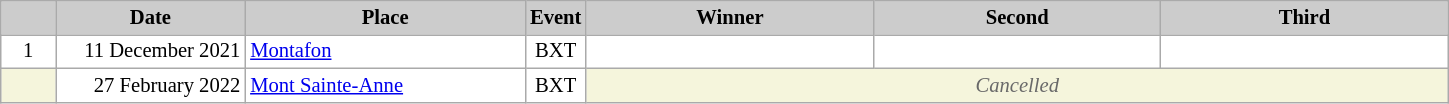<table class="wikitable plainrowheaders" style="background:#fff; font-size:86%; line-height:16px; border:grey solid 1px; border-collapse:collapse;">
<tr>
<th scope="col" style="background:#ccc; width:30px;"></th>
<th scope="col" style="background:#ccc; width:120px;">Date</th>
<th scope="col" style="background:#ccc; width:180px;">Place</th>
<th scope="col" style="background:#ccc; width:30px;">Event</th>
<th scope="col" style="background:#ccc; width:185px;">Winner</th>
<th scope="col" style="background:#ccc; width:185px;">Second</th>
<th scope="col" style="background:#ccc; width:185px;">Third</th>
</tr>
<tr>
<td align="center">1</td>
<td align="right">11 December 2021</td>
<td> <a href='#'>Montafon</a></td>
<td align="center">BXT</td>
<td></td>
<td></td>
<td></td>
</tr>
<tr>
<td bgcolor="F5F5DC"></td>
<td align="right">27 February 2022</td>
<td> <a href='#'>Mont Sainte-Anne</a></td>
<td align="center">BXT</td>
<td colspan=5 align=center bgcolor="F5F5DC" style=color:#696969><em>Cancelled</em></td>
</tr>
</table>
